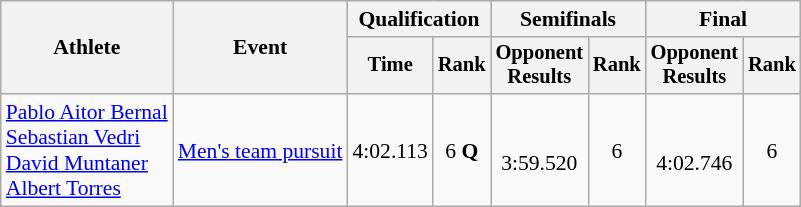<table class="wikitable" style="font-size:90%">
<tr>
<th rowspan=2>Athlete</th>
<th rowspan=2>Event</th>
<th colspan=2>Qualification</th>
<th colspan=2>Semifinals</th>
<th colspan=2>Final</th>
</tr>
<tr style="font-size:95%">
<th>Time</th>
<th>Rank</th>
<th>Opponent<br>Results</th>
<th>Rank</th>
<th>Opponent<br>Results</th>
<th>Rank</th>
</tr>
<tr align=center>
<td align=left><a href='#'>Pablo Aitor Bernal</a><br><a href='#'>Sebastian Vedri</a><br><a href='#'>David Muntaner</a><br><a href='#'>Albert Torres</a></td>
<td align=left><a href='#'>Men's team pursuit</a></td>
<td>4:02.113</td>
<td>6 <strong>Q</strong></td>
<td><br>3:59.520</td>
<td>6</td>
<td><br>4:02.746</td>
<td>6</td>
</tr>
</table>
